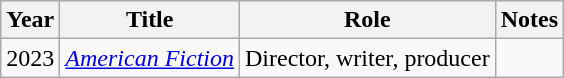<table class="wikitable">
<tr>
<th>Year</th>
<th>Title</th>
<th>Role</th>
<th>Notes</th>
</tr>
<tr>
<td>2023</td>
<td><em><a href='#'>American Fiction</a></em></td>
<td>Director, writer, producer</td>
<td></td>
</tr>
</table>
